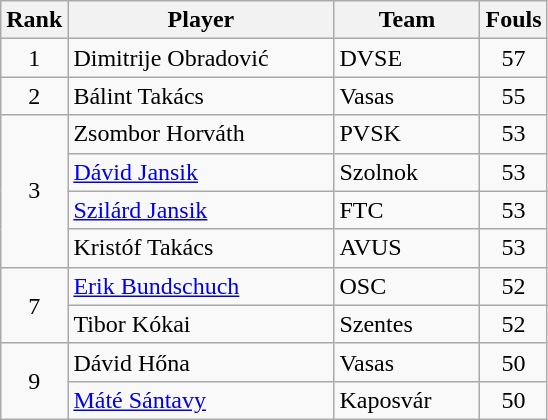<table class="wikitable" style="text-align:center">
<tr>
<th>Rank</th>
<th width="170">Player</th>
<th width="90">Team</th>
<th>Fouls</th>
</tr>
<tr>
<td rowspan="1">1</td>
<td align="left"> Dimitrije Obradović</td>
<td align="left"> DVSE</td>
<td>57</td>
</tr>
<tr>
<td rowspan="1">2</td>
<td align="left"> Bálint Takács</td>
<td align="left"> Vasas</td>
<td>55</td>
</tr>
<tr>
<td rowspan="4">3</td>
<td align="left"> Zsombor Horváth</td>
<td align="left"> PVSK</td>
<td>53</td>
</tr>
<tr>
<td align="left"> <a href='#'>Dávid Jansik</a></td>
<td align="left"> Szolnok</td>
<td>53</td>
</tr>
<tr>
<td align="left"> <a href='#'>Szilárd Jansik</a></td>
<td align="left"> FTC</td>
<td>53</td>
</tr>
<tr>
<td align="left"> Kristóf Takács</td>
<td align="left"> AVUS</td>
<td>53</td>
</tr>
<tr>
<td rowspan="2">7</td>
<td align="left">  <a href='#'>Erik Bundschuch</a></td>
<td align="left"> OSC</td>
<td>52</td>
</tr>
<tr>
<td align="left"> Tibor Kókai</td>
<td align="left"> Szentes</td>
<td>52</td>
</tr>
<tr>
<td rowspan="2">9</td>
<td align="left"> Dávid Hőna</td>
<td align="left"> Vasas</td>
<td>50</td>
</tr>
<tr>
<td align="left"> <a href='#'>Máté Sántavy</a></td>
<td align="left"> Kaposvár</td>
<td>50</td>
</tr>
</table>
